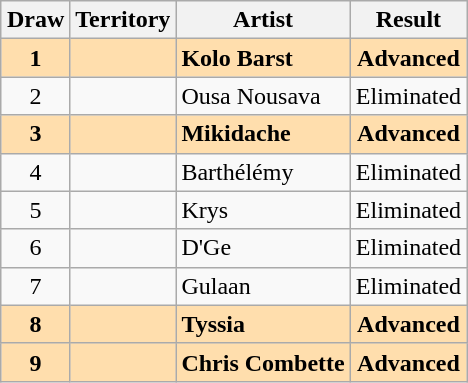<table class="sortable wikitable" style="margin: 1em auto 1em auto; text-align:center;">
<tr>
<th>Draw</th>
<th>Territory</th>
<th>Artist</th>
<th>Result</th>
</tr>
<tr style="font-weight:bold;background:navajowhite;">
<td>1</td>
<td align="left"></td>
<td align="left">Kolo Barst</td>
<td>Advanced</td>
</tr>
<tr>
<td>2</td>
<td align="left"></td>
<td align="left">Ousa Nousava</td>
<td>Eliminated</td>
</tr>
<tr style="font-weight:bold;background:navajowhite;">
<td>3</td>
<td align="left"></td>
<td align="left">Mikidache</td>
<td>Advanced</td>
</tr>
<tr>
<td>4</td>
<td align="left"></td>
<td align="left">Barthélémy</td>
<td>Eliminated</td>
</tr>
<tr>
<td>5</td>
<td align="left"></td>
<td align="left">Krys</td>
<td>Eliminated</td>
</tr>
<tr>
<td>6</td>
<td align="left"></td>
<td align="left">D'Ge</td>
<td>Eliminated</td>
</tr>
<tr>
<td>7</td>
<td align="left"></td>
<td align="left">Gulaan</td>
<td>Eliminated</td>
</tr>
<tr style="font-weight:bold; background:navajowhite;">
<td>8</td>
<td align="left"></td>
<td align="left">Tyssia</td>
<td>Advanced</td>
</tr>
<tr style="font-weight:bold; background:navajowhite;">
<td>9</td>
<td align="left"></td>
<td align="left">Chris Combette</td>
<td>Advanced</td>
</tr>
</table>
